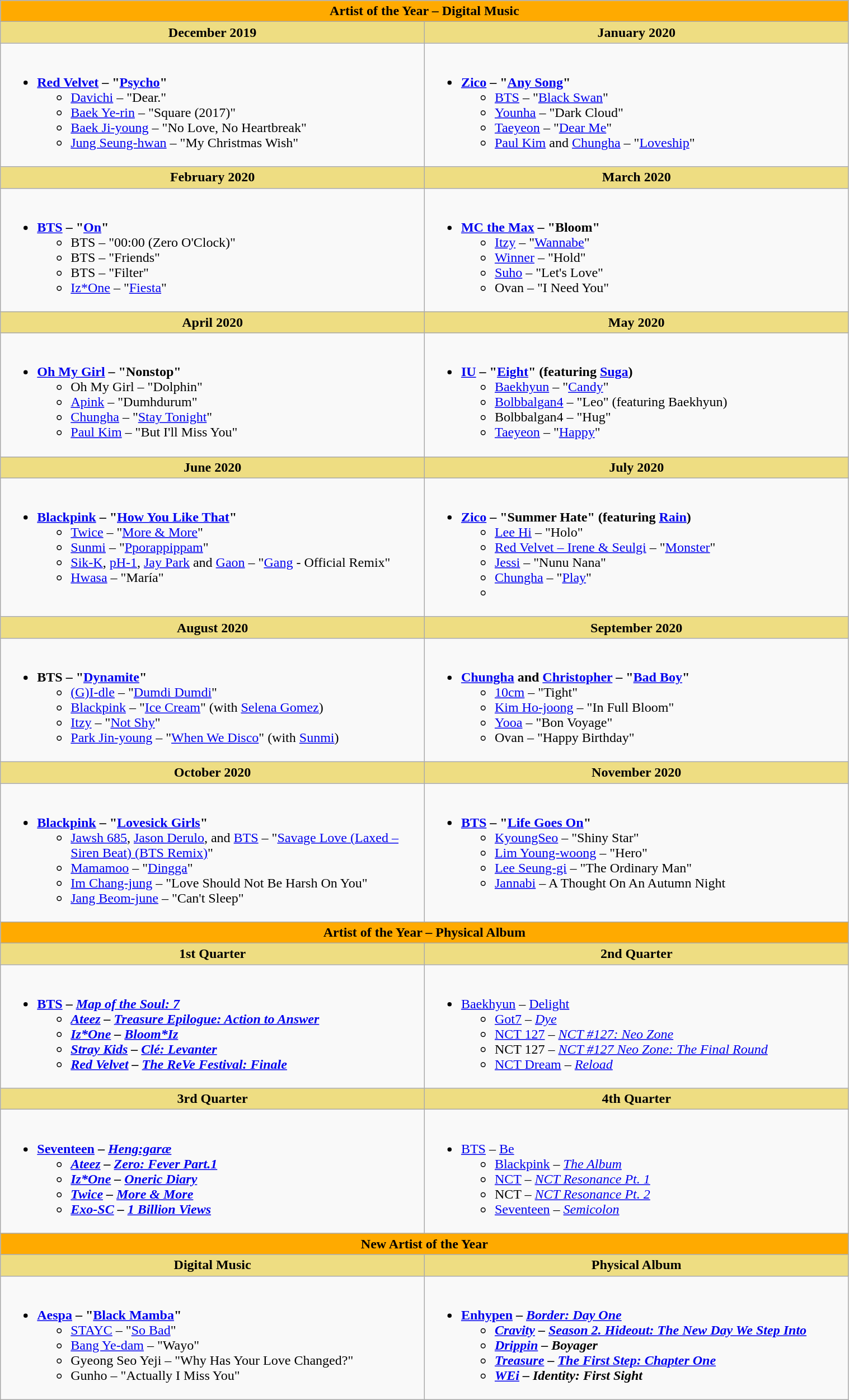<table class="wikitable" style="width:80%">
<tr>
<th colspan="2" style="background:#FFAA00">Artist of the Year – Digital Music</th>
</tr>
<tr>
<th style="background:#EEDD82; width:40%">December 2019</th>
<th style="background:#EEDD82; width:40%">January 2020</th>
</tr>
<tr>
<td valign="top"><br><ul><li><strong><a href='#'>Red Velvet</a> – "<a href='#'>Psycho</a>"</strong> <ul><li><a href='#'>Davichi</a> – "Dear."</li><li><a href='#'>Baek Ye-rin</a> – "Square (2017)"</li><li><a href='#'>Baek Ji-young</a> – "No Love, No Heartbreak"</li><li><a href='#'>Jung Seung-hwan</a> – "My Christmas Wish"</li></ul></li></ul></td>
<td valign="top"><br><ul><li><strong><a href='#'>Zico</a> – "<a href='#'>Any Song</a>"</strong> <ul><li><a href='#'>BTS</a> – "<a href='#'>Black Swan</a>"</li><li><a href='#'>Younha</a> – "Dark Cloud"</li><li><a href='#'>Taeyeon</a> – "<a href='#'>Dear Me</a>"</li><li><a href='#'>Paul Kim</a> and <a href='#'>Chungha</a> – "<a href='#'>Loveship</a>"</li></ul></li></ul></td>
</tr>
<tr>
<th style="background:#EEDD82">February 2020</th>
<th style="background:#EEDD82">March 2020</th>
</tr>
<tr>
<td valign="top"><br><ul><li><strong><a href='#'>BTS</a> – "<a href='#'>On</a>"</strong> <ul><li>BTS – "00:00 (Zero O'Clock)"</li><li>BTS – "Friends"</li><li>BTS – "Filter"</li><li><a href='#'>Iz*One</a> – "<a href='#'>Fiesta</a>"</li></ul></li></ul></td>
<td valign="top"><br><ul><li><strong><a href='#'>MC the Max</a> – "Bloom"</strong> <ul><li><a href='#'>Itzy</a> – "<a href='#'>Wannabe</a>"</li><li><a href='#'>Winner</a> – "Hold"</li><li><a href='#'>Suho</a> – "Let's Love"</li><li>Ovan – "I Need You"</li></ul></li></ul></td>
</tr>
<tr>
<th style="background:#EEDD82">April 2020</th>
<th style="background:#EEDD82">May 2020</th>
</tr>
<tr>
<td valign="top"><br><ul><li><strong><a href='#'>Oh My Girl</a> – "Nonstop"</strong> <ul><li>Oh My Girl – "Dolphin"</li><li><a href='#'>Apink</a> – "Dumhdurum"</li><li><a href='#'>Chungha</a> – "<a href='#'>Stay Tonight</a>"</li><li><a href='#'>Paul Kim</a> – "But I'll Miss You"</li></ul></li></ul></td>
<td valign="top"><br><ul><li><strong><a href='#'>IU</a> – "<a href='#'>Eight</a>" (featuring <a href='#'>Suga</a>)</strong> <ul><li><a href='#'>Baekhyun</a> – "<a href='#'>Candy</a>"</li><li><a href='#'>Bolbbalgan4</a> – "Leo" (featuring Baekhyun)</li><li>Bolbbalgan4 – "Hug"</li><li><a href='#'>Taeyeon</a> – "<a href='#'>Happy</a>"</li></ul></li></ul></td>
</tr>
<tr>
<th style="background:#EEDD82">June 2020</th>
<th style="background:#EEDD82">July 2020</th>
</tr>
<tr>
<td valign="top"><br><ul><li><strong><a href='#'>Blackpink</a> – "<a href='#'>How You Like That</a>"</strong> <ul><li><a href='#'>Twice</a> – "<a href='#'>More & More</a>"</li><li><a href='#'>Sunmi</a> – "<a href='#'>Pporappippam</a>"</li><li><a href='#'>Sik-K</a>, <a href='#'>pH-1</a>, <a href='#'>Jay Park</a> and <a href='#'>Gaon</a> – "<a href='#'>Gang</a> - Official Remix"</li><li><a href='#'>Hwasa</a> – "María"</li></ul></li></ul></td>
<td valign="top"><br><ul><li><strong><a href='#'>Zico</a> – "Summer Hate" (featuring <a href='#'>Rain</a>)</strong> <ul><li><a href='#'>Lee Hi</a> – "Holo"</li><li><a href='#'>Red Velvet – Irene & Seulgi</a> – "<a href='#'>Monster</a>"</li><li><a href='#'>Jessi</a> – "Nunu Nana"</li><li><a href='#'>Chungha</a> – "<a href='#'>Play</a>"</li><li></li></ul></li></ul></td>
</tr>
<tr>
<th style="background:#EEDD82">August 2020</th>
<th style="background:#EEDD82">September 2020</th>
</tr>
<tr>
<td valign="top"><br><ul><li><strong>BTS – "<a href='#'>Dynamite</a>"</strong> <ul><li><a href='#'>(G)I-dle</a> – "<a href='#'>Dumdi Dumdi</a>"</li><li><a href='#'>Blackpink</a> – "<a href='#'>Ice Cream</a>" (with <a href='#'>Selena Gomez</a>)</li><li><a href='#'>Itzy</a> – "<a href='#'>Not Shy</a>"</li><li><a href='#'>Park Jin-young</a> – "<a href='#'>When We Disco</a>" (with <a href='#'>Sunmi</a>)</li></ul></li></ul></td>
<td valign="top"><br><ul><li><strong><a href='#'>Chungha</a> and <a href='#'>Christopher</a> – "<a href='#'>Bad Boy</a>"</strong> <ul><li><a href='#'>10cm</a> – "Tight"</li><li><a href='#'>Kim Ho-joong</a> – "In Full Bloom"</li><li><a href='#'>Yooa</a> – "Bon Voyage"</li><li>Ovan – "Happy Birthday"</li></ul></li></ul></td>
</tr>
<tr>
<th style="background:#EEDD82">October 2020</th>
<th style="background:#EEDD82">November 2020</th>
</tr>
<tr>
<td valign="top"><br><ul><li><strong><a href='#'>Blackpink</a> – "<a href='#'>Lovesick Girls</a>"</strong> <ul><li><a href='#'>Jawsh 685</a>, <a href='#'>Jason Derulo</a>, and <a href='#'>BTS</a> – "<a href='#'>Savage Love (Laxed – Siren Beat) (BTS Remix)</a>"</li><li><a href='#'>Mamamoo</a> – "<a href='#'>Dingga</a>"</li><li><a href='#'>Im Chang-jung</a> – "Love Should Not Be Harsh On You"</li><li><a href='#'>Jang Beom-june</a> – "Can't Sleep"</li></ul></li></ul></td>
<td valign="top"><br><ul><li><strong><a href='#'>BTS</a> – "<a href='#'>Life Goes On</a>"</strong> <ul><li><a href='#'>KyoungSeo</a> – "Shiny Star"</li><li><a href='#'>Lim Young-woong</a> – "Hero"</li><li><a href='#'>Lee Seung-gi</a> – "The Ordinary Man"</li><li><a href='#'>Jannabi</a> – A Thought On An Autumn Night</li></ul></li></ul></td>
</tr>
<tr>
<th colspan="2" style="background:#FFAA00">Artist of the Year – Physical Album</th>
</tr>
<tr>
<th valign="top" style="background:#EEDD82">1st Quarter<br></th>
<th valign="top" style="background:#EEDD82">2nd Quarter<br></th>
</tr>
<tr>
<td valign="top"><br><ul><li><strong><a href='#'>BTS</a> – <em><a href='#'>Map of the Soul: 7</a><strong><em> <ul><li><a href='#'>Ateez</a> – </em><a href='#'>Treasure Epilogue: Action to Answer</a><em></li><li><a href='#'>Iz*One</a> – </em><a href='#'>Bloom*Iz</a><em></li><li><a href='#'>Stray Kids</a> – </em><a href='#'>Clé: Levanter</a><em></li><li><a href='#'>Red Velvet</a> – </em><a href='#'>The ReVe Festival: Finale</a><em></li></ul></li></ul></td>
<td valign="top"><br><ul><li></strong><a href='#'>Baekhyun</a> – </em><a href='#'>Delight</a></em></strong> <ul><li><a href='#'>Got7</a> – <em><a href='#'>Dye</a></em></li><li><a href='#'>NCT 127</a> – <em><a href='#'>NCT #127: Neo Zone</a></em></li><li>NCT 127 – <em><a href='#'>NCT #127 Neo Zone: The Final Round</a></em></li><li><a href='#'>NCT Dream</a> – <em><a href='#'>Reload</a></em></li></ul></li></ul></td>
</tr>
<tr>
<th valign="top" style="background:#EEDD82">3rd Quarter<br></th>
<th valign="top" style="background:#EEDD82">4th Quarter<br></th>
</tr>
<tr>
<td valign="top"><br><ul><li><strong><a href='#'>Seventeen</a> – <em><a href='#'>Heng:garæ</a><strong><em> <ul><li><a href='#'>Ateez</a> – </em><a href='#'>Zero: Fever Part.1</a><em></li><li><a href='#'>Iz*One</a> – </em><a href='#'>Oneric Diary</a><em></li><li><a href='#'>Twice</a> – </em><a href='#'>More & More</a><em></li><li><a href='#'>Exo-SC</a> – </em><a href='#'>1 Billion Views</a><em></li></ul></li></ul></td>
<td valign="top"><br><ul><li></strong><a href='#'>BTS</a> – </em><a href='#'>Be</a></em></strong> <ul><li><a href='#'>Blackpink</a> – <em><a href='#'>The Album</a></em></li><li><a href='#'>NCT</a> – <em><a href='#'>NCT Resonance Pt. 1</a></em></li><li>NCT – <em><a href='#'>NCT Resonance Pt. 2</a></em></li><li><a href='#'>Seventeen</a> – <em><a href='#'>Semicolon</a></em></li></ul></li></ul></td>
</tr>
<tr>
<th colspan="2" style="background:#FFAA00">New Artist of the Year</th>
</tr>
<tr>
<th valign="top" style="background:#EEDD82">Digital Music</th>
<th valign="top" style="background:#EEDD82">Physical Album</th>
</tr>
<tr>
<td valign="top"><br><ul><li><strong><a href='#'>Aespa</a> – "<a href='#'>Black Mamba</a>"</strong> <ul><li><a href='#'>STAYC</a> – "<a href='#'>So Bad</a>"</li><li><a href='#'>Bang Ye-dam</a> – "Wayo"</li><li>Gyeong Seo Yeji – "Why Has Your Love Changed?"</li><li>Gunho – "Actually I Miss You"</li></ul></li></ul></td>
<td valign="top"><br><ul><li><strong><a href='#'>Enhypen</a> – <em><a href='#'>Border: Day One</a><strong><em> <ul><li><a href='#'>Cravity</a> – </em><a href='#'>Season 2. Hideout: The New Day We Step Into</a><em></li><li><a href='#'>Drippin</a> – </em>Boyager<em></li><li><a href='#'>Treasure</a> – </em><a href='#'>The First Step: Chapter One</a><em></li><li><a href='#'>WEi</a> – </em>Identity: First Sight<em></li></ul></li></ul></td>
</tr>
</table>
